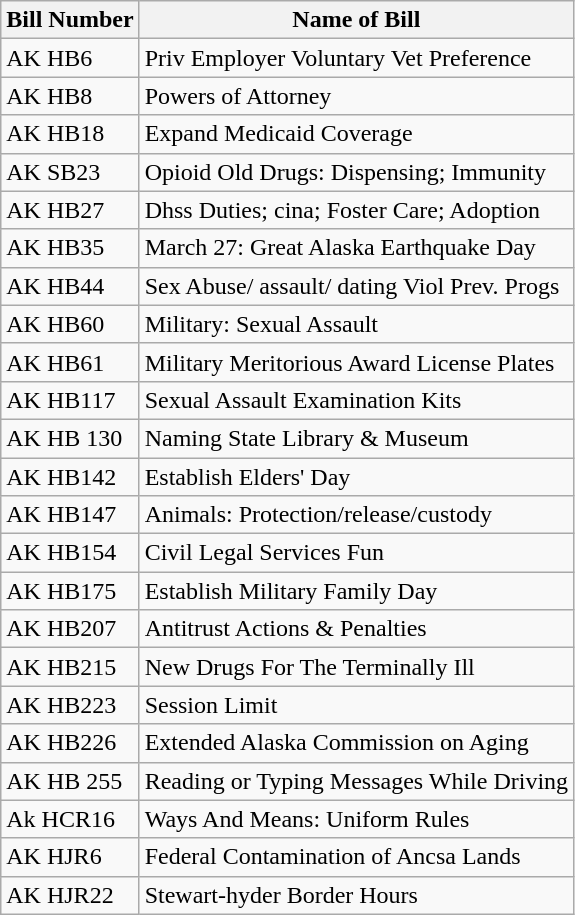<table class="wikitable">
<tr>
<th>Bill Number</th>
<th>Name of Bill</th>
</tr>
<tr>
<td>AK HB6</td>
<td>Priv Employer Voluntary Vet Preference</td>
</tr>
<tr>
<td>AK HB8</td>
<td>Powers of Attorney</td>
</tr>
<tr>
<td>AK HB18</td>
<td>Expand Medicaid Coverage</td>
</tr>
<tr>
<td>AK SB23</td>
<td>Opioid Old Drugs: Dispensing; Immunity</td>
</tr>
<tr>
<td>AK HB27</td>
<td>Dhss Duties; cina; Foster Care; Adoption</td>
</tr>
<tr>
<td>AK HB35</td>
<td>March 27: Great Alaska Earthquake Day</td>
</tr>
<tr>
<td>AK HB44</td>
<td>Sex Abuse/ assault/ dating Viol Prev. Progs</td>
</tr>
<tr>
<td>AK HB60</td>
<td>Military: Sexual Assault</td>
</tr>
<tr>
<td>AK HB61</td>
<td>Military Meritorious Award License Plates</td>
</tr>
<tr>
<td>AK HB117</td>
<td>Sexual Assault Examination Kits</td>
</tr>
<tr>
<td>AK HB 130</td>
<td>Naming State Library & Museum</td>
</tr>
<tr>
<td>AK HB142</td>
<td>Establish Elders' Day</td>
</tr>
<tr>
<td>AK HB147</td>
<td>Animals: Protection/release/custody</td>
</tr>
<tr>
<td>AK HB154</td>
<td>Civil Legal Services Fun</td>
</tr>
<tr>
<td>AK HB175</td>
<td>Establish Military Family Day</td>
</tr>
<tr>
<td>AK HB207</td>
<td>Antitrust Actions & Penalties</td>
</tr>
<tr>
<td>AK HB215</td>
<td>New Drugs For The Terminally Ill</td>
</tr>
<tr>
<td>AK HB223</td>
<td>Session Limit</td>
</tr>
<tr>
<td>AK HB226</td>
<td>Extended Alaska Commission on Aging</td>
</tr>
<tr>
<td>AK HB 255</td>
<td>Reading or Typing Messages While Driving</td>
</tr>
<tr>
<td>Ak HCR16</td>
<td>Ways And Means: Uniform Rules</td>
</tr>
<tr>
<td>AK HJR6</td>
<td>Federal Contamination of Ancsa Lands</td>
</tr>
<tr>
<td>AK HJR22</td>
<td>Stewart-hyder Border Hours</td>
</tr>
</table>
